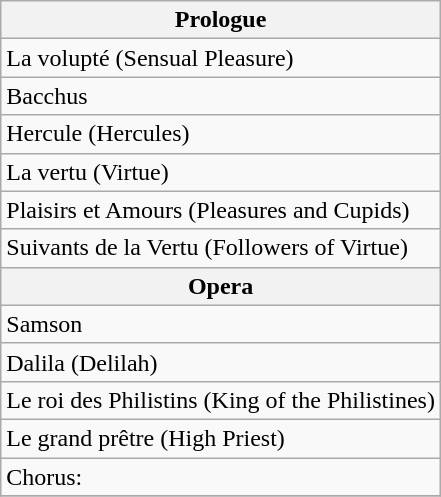<table class="wikitable">
<tr>
<th>Prologue</th>
</tr>
<tr>
<td>La volupté (Sensual Pleasure)</td>
</tr>
<tr>
<td>Bacchus</td>
</tr>
<tr>
<td>Hercule (Hercules)</td>
</tr>
<tr>
<td>La vertu (Virtue)</td>
</tr>
<tr>
<td>Plaisirs et Amours (Pleasures and Cupids)</td>
</tr>
<tr>
<td>Suivants de la Vertu (Followers of Virtue)</td>
</tr>
<tr>
<th>Opera</th>
</tr>
<tr>
<td>Samson</td>
</tr>
<tr>
<td>Dalila (Delilah)</td>
</tr>
<tr>
<td>Le roi des Philistins (King of the Philistines)</td>
</tr>
<tr>
<td>Le grand prêtre (High Priest)</td>
</tr>
<tr>
<td>Chorus:</td>
</tr>
<tr>
</tr>
</table>
